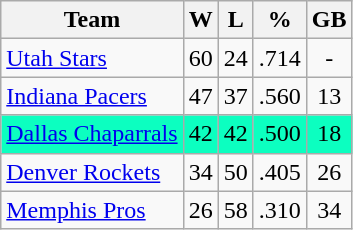<table class="wikitable" style="text-align: center;">
<tr>
<th>Team</th>
<th>W</th>
<th>L</th>
<th>%</th>
<th>GB</th>
</tr>
<tr>
<td align="left"><a href='#'>Utah Stars</a></td>
<td>60</td>
<td>24</td>
<td>.714</td>
<td>-</td>
</tr>
<tr>
<td align="left"><a href='#'>Indiana Pacers</a></td>
<td>47</td>
<td>37</td>
<td>.560</td>
<td>13</td>
</tr>
<tr bgcolor=“ccffcc”>
<td align="left"><a href='#'>Dallas Chaparrals</a></td>
<td>42</td>
<td>42</td>
<td>.500</td>
<td>18</td>
</tr>
<tr>
<td align="left"><a href='#'>Denver Rockets</a></td>
<td>34</td>
<td>50</td>
<td>.405</td>
<td>26</td>
</tr>
<tr>
<td align="left"><a href='#'>Memphis Pros</a></td>
<td>26</td>
<td>58</td>
<td>.310</td>
<td>34</td>
</tr>
</table>
